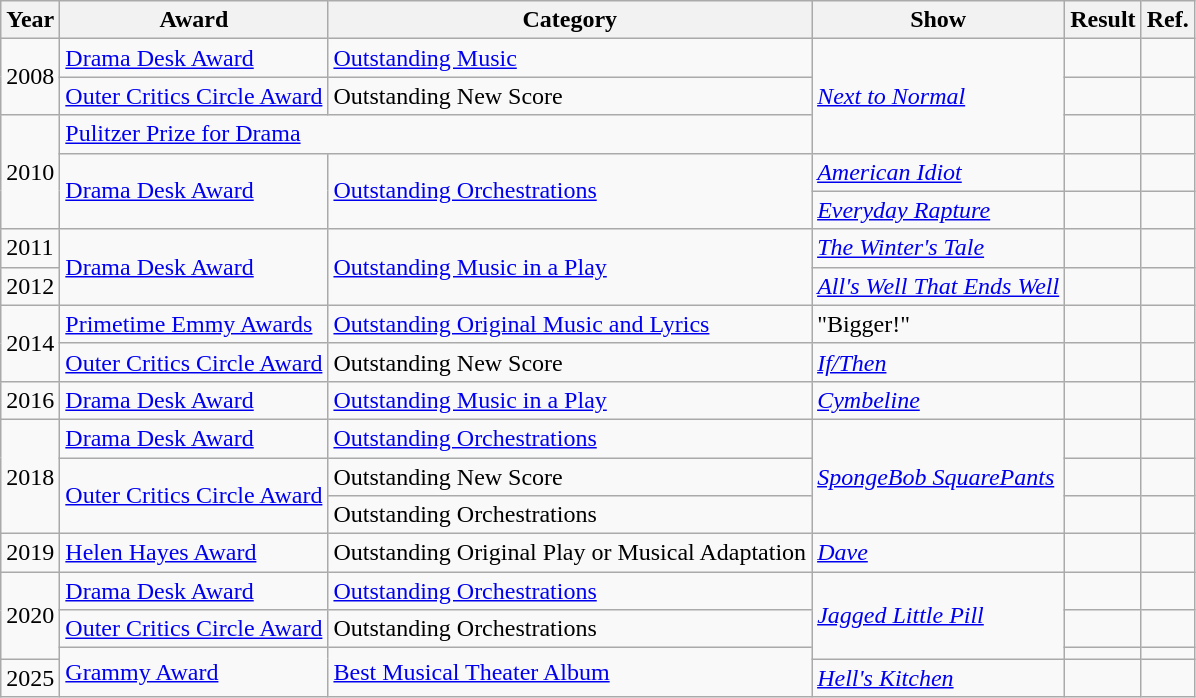<table class="wikitable">
<tr>
<th>Year</th>
<th>Award</th>
<th>Category</th>
<th>Show</th>
<th>Result</th>
<th>Ref.</th>
</tr>
<tr>
<td rowspan="2">2008</td>
<td><a href='#'>Drama Desk Award</a></td>
<td><a href='#'>Outstanding Music</a></td>
<td rowspan="3"><em><a href='#'>Next to Normal</a></em></td>
<td></td>
<td></td>
</tr>
<tr>
<td><a href='#'>Outer Critics Circle Award</a></td>
<td>Outstanding New Score</td>
<td></td>
<td></td>
</tr>
<tr>
<td rowspan="3">2010</td>
<td colspan="2"><a href='#'>Pulitzer Prize for Drama</a></td>
<td></td>
<td></td>
</tr>
<tr>
<td rowspan="2"><a href='#'>Drama Desk Award</a></td>
<td rowspan="2"><a href='#'>Outstanding Orchestrations</a></td>
<td><em><a href='#'>American Idiot</a></em></td>
<td></td>
<td></td>
</tr>
<tr>
<td><em><a href='#'>Everyday Rapture</a></em></td>
<td></td>
<td></td>
</tr>
<tr>
<td>2011</td>
<td rowspan="2"><a href='#'>Drama Desk Award</a></td>
<td rowspan="2"><a href='#'>Outstanding Music in a Play</a></td>
<td><em><a href='#'>The Winter's Tale</a></em></td>
<td></td>
<td></td>
</tr>
<tr>
<td>2012</td>
<td><em><a href='#'>All's Well That Ends Well</a></em></td>
<td></td>
<td></td>
</tr>
<tr>
<td rowspan="2">2014</td>
<td><a href='#'>Primetime Emmy Awards</a></td>
<td><a href='#'>Outstanding Original Music and Lyrics</a></td>
<td>"Bigger!" </td>
<td></td>
<td style="text-align:center;"></td>
</tr>
<tr>
<td><a href='#'>Outer Critics Circle Award</a></td>
<td>Outstanding New Score</td>
<td><em><a href='#'>If/Then</a></em></td>
<td></td>
<td></td>
</tr>
<tr>
<td>2016</td>
<td><a href='#'>Drama Desk Award</a></td>
<td><a href='#'>Outstanding Music in a Play</a></td>
<td><em><a href='#'>Cymbeline</a></em></td>
<td></td>
<td></td>
</tr>
<tr>
<td rowspan="3">2018</td>
<td><a href='#'>Drama Desk Award</a></td>
<td><a href='#'>Outstanding Orchestrations</a></td>
<td rowspan="3"><em><a href='#'>SpongeBob SquarePants</a></em></td>
<td></td>
<td></td>
</tr>
<tr>
<td rowspan="2"><a href='#'>Outer Critics Circle Award</a></td>
<td>Outstanding New Score</td>
<td></td>
<td></td>
</tr>
<tr>
<td>Outstanding Orchestrations</td>
<td></td>
<td></td>
</tr>
<tr>
<td>2019</td>
<td><a href='#'>Helen Hayes Award</a></td>
<td>Outstanding Original Play or Musical Adaptation</td>
<td><em><a href='#'>Dave</a></em></td>
<td></td>
<td></td>
</tr>
<tr>
<td rowspan="3">2020</td>
<td><a href='#'>Drama Desk Award</a></td>
<td><a href='#'>Outstanding Orchestrations</a></td>
<td rowspan="3"><em><a href='#'>Jagged Little Pill</a></em></td>
<td></td>
<td></td>
</tr>
<tr>
<td><a href='#'>Outer Critics Circle Award</a></td>
<td>Outstanding Orchestrations</td>
<td></td>
<td></td>
</tr>
<tr>
<td rowspan="2"><a href='#'>Grammy Award</a></td>
<td rowspan="2"><a href='#'>Best Musical Theater Album</a></td>
<td></td>
<td></td>
</tr>
<tr>
<td>2025</td>
<td><em><a href='#'>Hell's Kitchen</a></em></td>
<td></td>
<td></td>
</tr>
</table>
